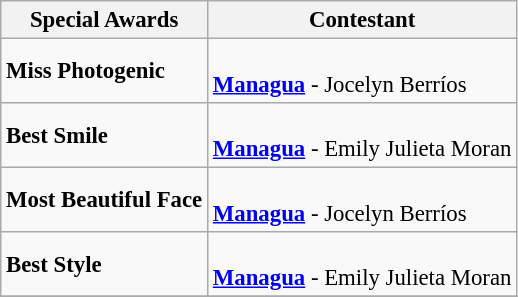<table class="wikitable sortable" style="font-size: 95%;">
<tr>
<th>Special Awards</th>
<th>Contestant</th>
</tr>
<tr>
<td><strong>Miss Photogenic</strong></td>
<td><br> <strong><a href='#'>Managua</a></strong> - Jocelyn Berríos</td>
</tr>
<tr>
<td><strong>Best Smile</strong></td>
<td><br> <strong><a href='#'>Managua</a></strong> - Emily Julieta Moran</td>
</tr>
<tr>
<td><strong>Most Beautiful Face</strong></td>
<td><br> <strong><a href='#'>Managua</a></strong> - Jocelyn Berríos</td>
</tr>
<tr>
<td><strong>Best Style</strong></td>
<td><br> <strong><a href='#'>Managua</a></strong> - Emily Julieta Moran</td>
</tr>
<tr>
</tr>
</table>
